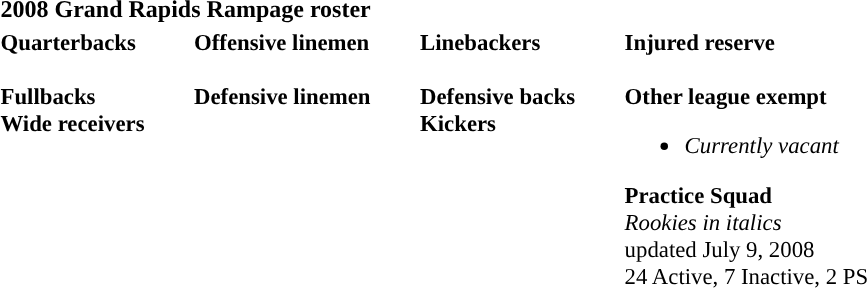<table class="toccolours" style="text-align: left;">
<tr>
<th colspan=7><strong>2008 Grand Rapids Rampage roster</strong></th>
</tr>
<tr>
<td style="font-size: 95%;" valign="top"><strong>Quarterbacks</strong><br>
<br><strong>Fullbacks</strong>

<br><strong>Wide receivers</strong>



</td>
<td style="width: 25px;"></td>
<td style="font-size: 95%;" valign="top"><strong>Offensive linemen</strong><br>


<br><strong>Defensive linemen</strong>



</td>
<td style="width: 25px;"></td>
<td style="font-size: 95%;" valign="top"><strong>Linebackers</strong><br>
<br><strong>Defensive backs</strong>




<br><strong>Kickers</strong>
</td>
<td style="width: 25px;"></td>
<td style="font-size: 95%;" valign="top"><strong>Injured reserve</strong><br>





<br><strong>Other league exempt</strong><ul><li><em>Currently vacant</em></li></ul><strong>Practice Squad</strong>

<br>
<em>Rookies in italics</em><br>
 updated July 9, 2008<br>
24 Active, 7 Inactive, 2 PS
</td>
</tr>
<tr>
</tr>
</table>
